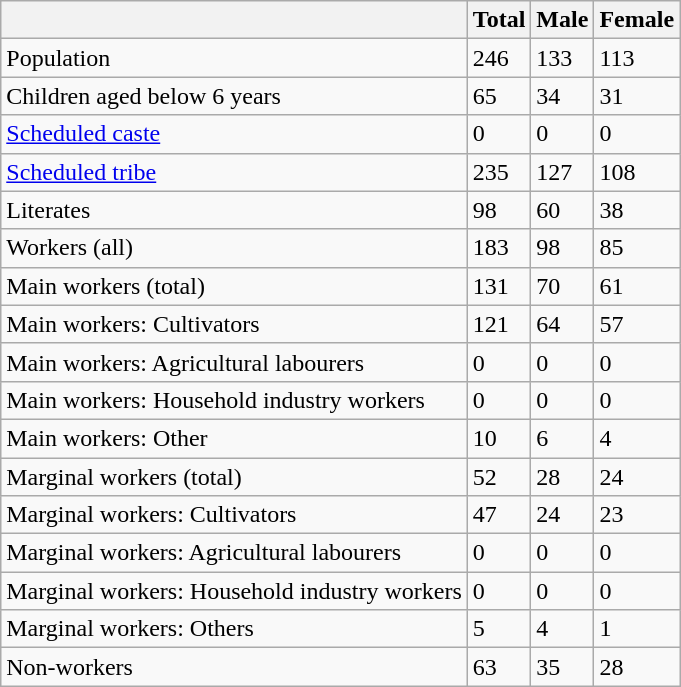<table class="wikitable sortable">
<tr>
<th></th>
<th>Total</th>
<th>Male</th>
<th>Female</th>
</tr>
<tr>
<td>Population</td>
<td>246</td>
<td>133</td>
<td>113</td>
</tr>
<tr>
<td>Children aged below 6 years</td>
<td>65</td>
<td>34</td>
<td>31</td>
</tr>
<tr>
<td><a href='#'>Scheduled caste</a></td>
<td>0</td>
<td>0</td>
<td>0</td>
</tr>
<tr>
<td><a href='#'>Scheduled tribe</a></td>
<td>235</td>
<td>127</td>
<td>108</td>
</tr>
<tr>
<td>Literates</td>
<td>98</td>
<td>60</td>
<td>38</td>
</tr>
<tr>
<td>Workers (all)</td>
<td>183</td>
<td>98</td>
<td>85</td>
</tr>
<tr>
<td>Main workers (total)</td>
<td>131</td>
<td>70</td>
<td>61</td>
</tr>
<tr>
<td>Main workers: Cultivators</td>
<td>121</td>
<td>64</td>
<td>57</td>
</tr>
<tr>
<td>Main workers: Agricultural labourers</td>
<td>0</td>
<td>0</td>
<td>0</td>
</tr>
<tr>
<td>Main workers: Household industry workers</td>
<td>0</td>
<td>0</td>
<td>0</td>
</tr>
<tr>
<td>Main workers: Other</td>
<td>10</td>
<td>6</td>
<td>4</td>
</tr>
<tr>
<td>Marginal workers (total)</td>
<td>52</td>
<td>28</td>
<td>24</td>
</tr>
<tr>
<td>Marginal workers: Cultivators</td>
<td>47</td>
<td>24</td>
<td>23</td>
</tr>
<tr>
<td>Marginal workers: Agricultural labourers</td>
<td>0</td>
<td>0</td>
<td>0</td>
</tr>
<tr>
<td>Marginal workers: Household industry workers</td>
<td>0</td>
<td>0</td>
<td>0</td>
</tr>
<tr>
<td>Marginal workers: Others</td>
<td>5</td>
<td>4</td>
<td>1</td>
</tr>
<tr>
<td>Non-workers</td>
<td>63</td>
<td>35</td>
<td>28</td>
</tr>
</table>
